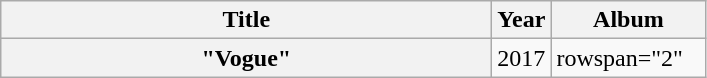<table class="wikitable plainrowheaders sortable" style="text-align:left;">
<tr>
<th scope="col"  style="width:20em;">Title</th>
<th scope="col"  style="width:2em;">Year</th>
<th scope="col"  style="width:6em;">Album</th>
</tr>
<tr>
<th scope="row">"Vogue"</th>
<td rowspan="2">2017</td>
<td>rowspan="2" </td>
</tr>
</table>
